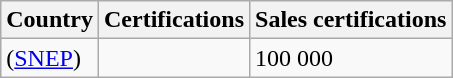<table class="wikitable">
<tr>
<th>Country</th>
<th>Certifications</th>
<th>Sales certifications</th>
</tr>
<tr>
<td> (<a href='#'>SNEP</a>)</td>
<td></td>
<td>100 000</td>
</tr>
</table>
